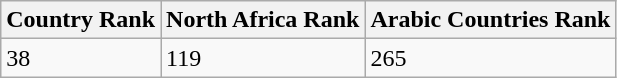<table class="wikitable">
<tr>
<th>Country Rank</th>
<th>North Africa Rank</th>
<th>Arabic Countries Rank</th>
</tr>
<tr>
<td>38</td>
<td>119</td>
<td>265</td>
</tr>
</table>
